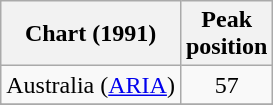<table class="wikitable sortable">
<tr>
<th>Chart (1991)</th>
<th>Peak<br>position</th>
</tr>
<tr>
<td>Australia (<a href='#'>ARIA</a>)</td>
<td align="center">57</td>
</tr>
<tr>
</tr>
<tr>
</tr>
<tr>
</tr>
<tr>
</tr>
<tr>
</tr>
<tr>
</tr>
<tr>
</tr>
<tr>
</tr>
</table>
